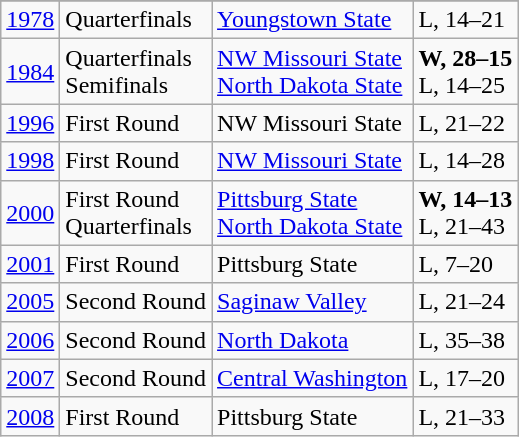<table class="wikitable">
<tr>
</tr>
<tr>
<td><a href='#'>1978</a></td>
<td>Quarterfinals</td>
<td><a href='#'>Youngstown State</a></td>
<td>L, 14–21</td>
</tr>
<tr>
<td><a href='#'>1984</a></td>
<td>Quarterfinals<br>Semifinals</td>
<td><a href='#'>NW Missouri State</a><br><a href='#'>North Dakota State</a></td>
<td><strong>W, 28–15</strong><br>L, 14–25</td>
</tr>
<tr>
<td><a href='#'>1996</a></td>
<td>First Round</td>
<td>NW Missouri State</td>
<td>L, 21–22</td>
</tr>
<tr>
<td><a href='#'>1998</a></td>
<td>First Round</td>
<td><a href='#'>NW Missouri State</a></td>
<td>L, 14–28</td>
</tr>
<tr>
<td><a href='#'>2000</a></td>
<td>First Round<br>Quarterfinals</td>
<td><a href='#'>Pittsburg State</a><br><a href='#'>North Dakota State</a></td>
<td><strong>W, 14–13</strong><br>L, 21–43</td>
</tr>
<tr>
<td><a href='#'>2001</a></td>
<td>First Round</td>
<td>Pittsburg State</td>
<td>L, 7–20</td>
</tr>
<tr>
<td><a href='#'>2005</a></td>
<td>Second Round</td>
<td><a href='#'>Saginaw Valley</a></td>
<td>L, 21–24</td>
</tr>
<tr>
<td><a href='#'>2006</a></td>
<td>Second Round</td>
<td><a href='#'>North Dakota</a></td>
<td>L, 35–38</td>
</tr>
<tr>
<td><a href='#'>2007</a></td>
<td>Second Round</td>
<td><a href='#'>Central Washington</a></td>
<td>L, 17–20</td>
</tr>
<tr>
<td><a href='#'>2008</a></td>
<td>First Round</td>
<td>Pittsburg State</td>
<td>L, 21–33</td>
</tr>
</table>
